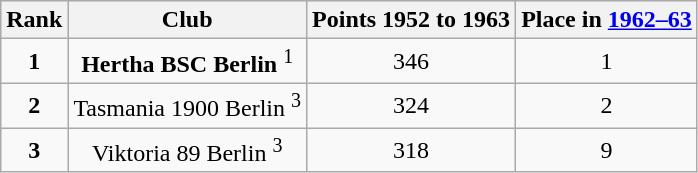<table class="wikitable">
<tr style="text-align:center; background:#dfdfdf;">
<th>Rank</th>
<th>Club</th>
<th>Points 1952 to 1963</th>
<th>Place in <a href='#'>1962–63</a></th>
</tr>
<tr style="text-align:center;">
<td><strong>1</strong></td>
<td><strong>Hertha BSC Berlin</strong> <sup>1</sup></td>
<td>346</td>
<td>1</td>
</tr>
<tr style="text-align:center;">
<td><strong>2</strong></td>
<td>Tasmania 1900 Berlin <sup>3</sup></td>
<td>324</td>
<td>2</td>
</tr>
<tr style="text-align:center;">
<td><strong>3</strong></td>
<td>Viktoria 89 Berlin <sup>3</sup></td>
<td>318</td>
<td>9</td>
</tr>
</table>
